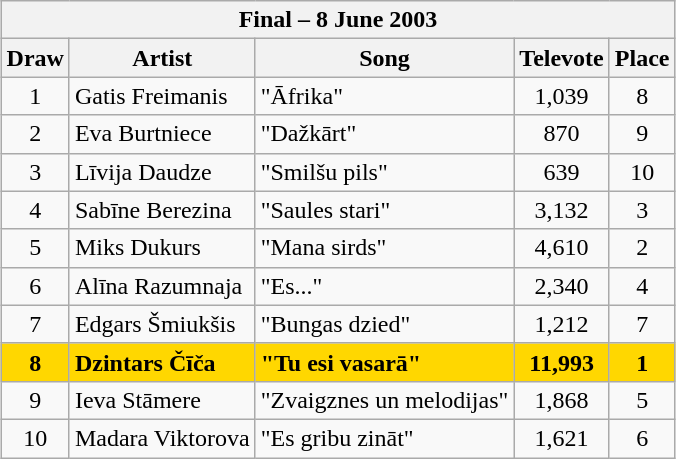<table class="sortable wikitable" style="margin: 1em auto 1em auto; text-align:center">
<tr>
<th colspan="5">Final – 8 June 2003</th>
</tr>
<tr>
<th>Draw</th>
<th>Artist</th>
<th>Song</th>
<th>Televote</th>
<th>Place</th>
</tr>
<tr>
<td>1</td>
<td align="left">Gatis Freimanis</td>
<td align="left">"Āfrika"</td>
<td>1,039</td>
<td>8</td>
</tr>
<tr>
<td>2</td>
<td align="left">Eva Burtniece</td>
<td align="left">"Dažkārt"</td>
<td>870</td>
<td>9</td>
</tr>
<tr>
<td>3</td>
<td align="left">Līvija Daudze</td>
<td align="left">"Smilšu pils"</td>
<td>639</td>
<td>10</td>
</tr>
<tr>
<td>4</td>
<td align="left">Sabīne Berezina</td>
<td align="left">"Saules stari"</td>
<td>3,132</td>
<td>3</td>
</tr>
<tr>
<td>5</td>
<td align="left">Miks Dukurs</td>
<td align="left">"Mana sirds"</td>
<td>4,610</td>
<td>2</td>
</tr>
<tr>
<td>6</td>
<td align="left">Alīna Razumnaja</td>
<td align="left">"Es..."</td>
<td>2,340</td>
<td>4</td>
</tr>
<tr>
<td>7</td>
<td align="left">Edgars Šmiukšis</td>
<td align="left">"Bungas dzied"</td>
<td>1,212</td>
<td>7</td>
</tr>
<tr style="font-weight:bold; background:gold;">
<td>8</td>
<td align="left">Dzintars Čīča</td>
<td align="left">"Tu esi vasarā"</td>
<td>11,993</td>
<td>1</td>
</tr>
<tr>
<td>9</td>
<td align="left">Ieva Stāmere</td>
<td align="left">"Zvaigznes un melodijas"</td>
<td>1,868</td>
<td>5</td>
</tr>
<tr>
<td>10</td>
<td align="left">Madara Viktorova</td>
<td align="left">"Es gribu zināt"</td>
<td>1,621</td>
<td>6</td>
</tr>
</table>
